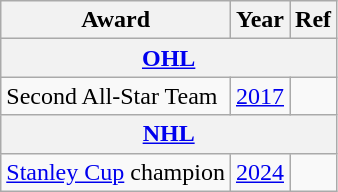<table class="wikitable">
<tr>
<th>Award</th>
<th>Year</th>
<th>Ref</th>
</tr>
<tr>
<th colspan="3"><a href='#'>OHL</a></th>
</tr>
<tr>
<td>Second All-Star Team</td>
<td><a href='#'>2017</a></td>
<td></td>
</tr>
<tr>
<th colspan="4"><a href='#'>NHL</a></th>
</tr>
<tr>
<td><a href='#'>Stanley Cup</a> champion</td>
<td><a href='#'>2024</a></td>
<td></td>
</tr>
</table>
